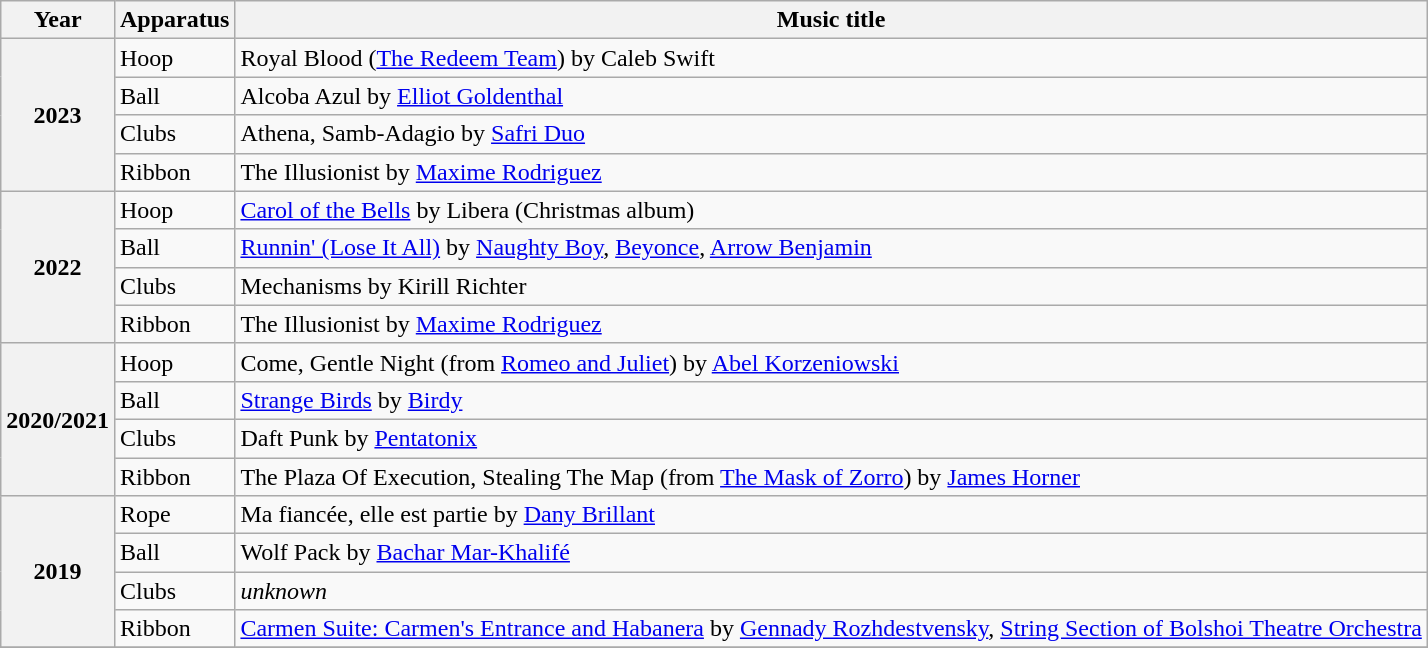<table class="wikitable plainrowheaders">
<tr>
<th scope=col>Year</th>
<th scope=col>Apparatus</th>
<th scope=col>Music title</th>
</tr>
<tr>
<th scope=row rowspan=4>2023</th>
<td>Hoop</td>
<td>Royal Blood (<a href='#'>The Redeem Team</a>) by Caleb Swift</td>
</tr>
<tr>
<td>Ball</td>
<td>Alcoba Azul by <a href='#'>Elliot Goldenthal</a></td>
</tr>
<tr>
<td>Clubs</td>
<td>Athena, Samb-Adagio by <a href='#'>Safri Duo</a></td>
</tr>
<tr>
<td>Ribbon</td>
<td>The Illusionist by <a href='#'>Maxime Rodriguez</a></td>
</tr>
<tr>
<th scope=row rowspan=4>2022</th>
<td>Hoop</td>
<td><a href='#'>Carol of the Bells</a> by Libera (Christmas album)</td>
</tr>
<tr>
<td>Ball</td>
<td><a href='#'>Runnin' (Lose It All)</a> by <a href='#'>Naughty Boy</a>, <a href='#'>Beyonce</a>, <a href='#'>Arrow Benjamin</a></td>
</tr>
<tr>
<td>Clubs</td>
<td>Mechanisms by Kirill Richter</td>
</tr>
<tr>
<td>Ribbon</td>
<td>The Illusionist by <a href='#'>Maxime Rodriguez</a></td>
</tr>
<tr>
<th scope=row rowspan=4>2020/2021</th>
<td>Hoop</td>
<td>Come, Gentle Night (from <a href='#'>Romeo and Juliet</a>) by <a href='#'>Abel Korzeniowski</a></td>
</tr>
<tr>
<td>Ball</td>
<td><a href='#'>Strange Birds</a> by <a href='#'>Birdy</a></td>
</tr>
<tr>
<td>Clubs</td>
<td>Daft Punk by <a href='#'>Pentatonix</a></td>
</tr>
<tr>
<td>Ribbon</td>
<td>The Plaza Of Execution, Stealing The Map (from <a href='#'>The Mask of Zorro</a>) by <a href='#'>James Horner</a></td>
</tr>
<tr>
<th scope=row rowspan=4>2019</th>
<td>Rope</td>
<td>Ma fiancée, elle est partie by <a href='#'>Dany Brillant</a></td>
</tr>
<tr>
<td>Ball</td>
<td>Wolf Pack by <a href='#'>Bachar Mar-Khalifé</a></td>
</tr>
<tr>
<td>Clubs</td>
<td><em>unknown</em></td>
</tr>
<tr>
<td>Ribbon</td>
<td><a href='#'>Carmen Suite: Carmen's Entrance and Habanera</a> by <a href='#'>Gennady Rozhdestvensky</a>, <a href='#'>String Section of Bolshoi Theatre Orchestra</a></td>
</tr>
<tr>
</tr>
</table>
